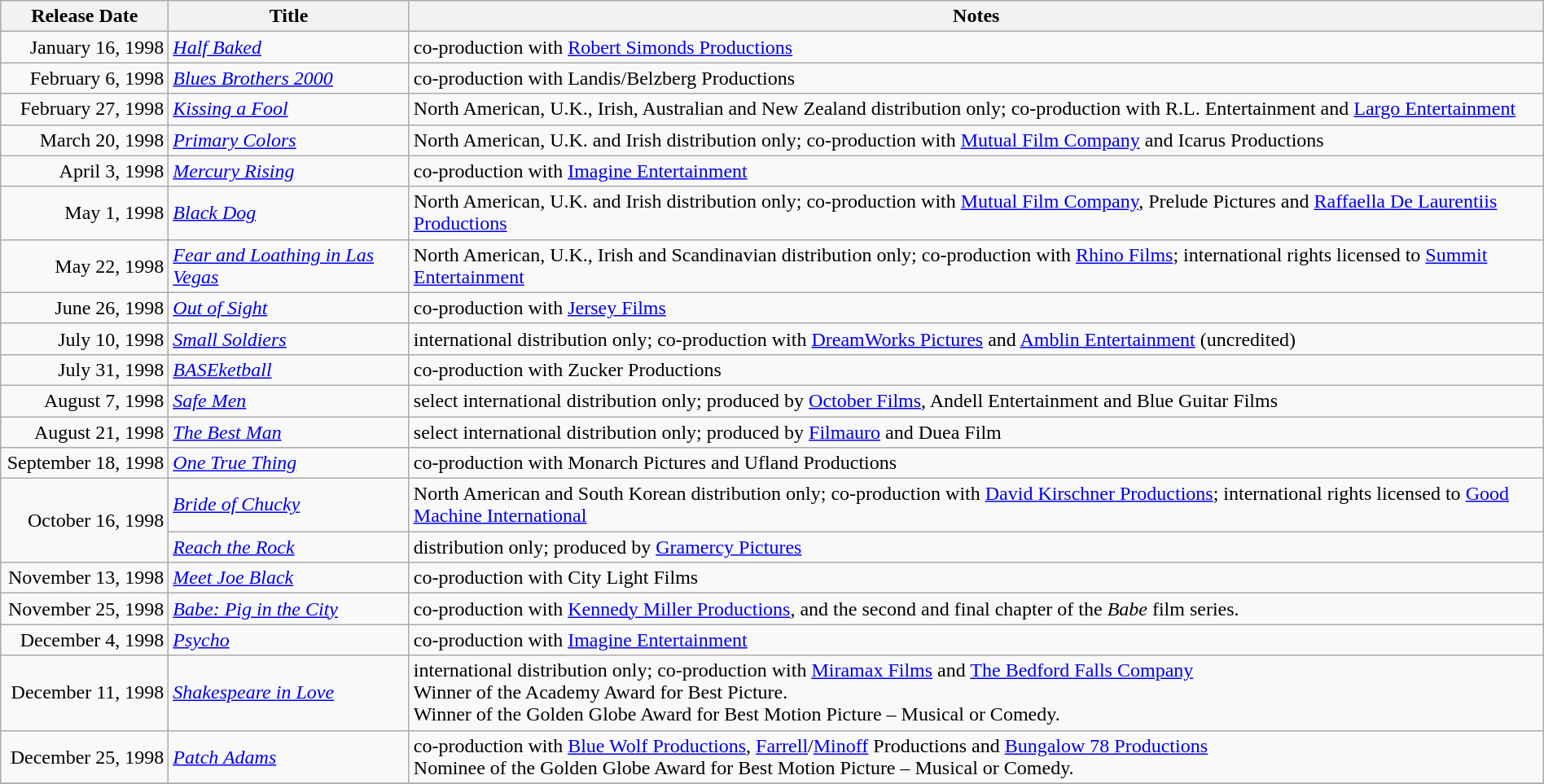<table class="wikitable sortable" style="width:100%;">
<tr>
<th scope="col" style="width:130px;">Release Date</th>
<th>Title</th>
<th>Notes</th>
</tr>
<tr>
<td style="text-align:right;">January 16, 1998</td>
<td><em><a href='#'>Half Baked</a></em></td>
<td>co-production with <a href='#'>Robert Simonds Productions</a></td>
</tr>
<tr>
<td style="text-align:right;">February 6, 1998</td>
<td><em><a href='#'>Blues Brothers 2000</a></em></td>
<td>co-production with Landis/Belzberg Productions</td>
</tr>
<tr>
<td style="text-align:right;">February 27, 1998</td>
<td><em><a href='#'>Kissing a Fool</a></em></td>
<td>North American, U.K., Irish, Australian and New Zealand distribution only; co-production with R.L. Entertainment and <a href='#'>Largo Entertainment</a></td>
</tr>
<tr>
<td style="text-align:right;">March 20, 1998</td>
<td><em><a href='#'>Primary Colors</a></em></td>
<td>North American, U.K. and Irish distribution only; co-production with <a href='#'>Mutual Film Company</a> and Icarus Productions</td>
</tr>
<tr>
<td style="text-align:right;">April 3, 1998</td>
<td><em><a href='#'>Mercury Rising</a></em></td>
<td>co-production with <a href='#'>Imagine Entertainment</a></td>
</tr>
<tr>
<td style="text-align:right;">May 1, 1998</td>
<td><em><a href='#'>Black Dog</a></em></td>
<td>North American, U.K. and Irish distribution only; co-production with <a href='#'>Mutual Film Company</a>, Prelude Pictures and <a href='#'>Raffaella De Laurentiis Productions</a></td>
</tr>
<tr>
<td style="text-align:right;">May 22, 1998</td>
<td><em><a href='#'>Fear and Loathing in Las Vegas</a></em></td>
<td>North American, U.K., Irish and Scandinavian distribution only; co-production with <a href='#'>Rhino Films</a>; international rights licensed to <a href='#'>Summit Entertainment</a></td>
</tr>
<tr>
<td style="text-align:right;">June 26, 1998</td>
<td><em><a href='#'>Out of Sight</a></em></td>
<td>co-production with <a href='#'>Jersey Films</a></td>
</tr>
<tr>
<td style="text-align:right;">July 10, 1998</td>
<td><em><a href='#'>Small Soldiers</a></em></td>
<td>international distribution only; co-production with <a href='#'>DreamWorks Pictures</a> and <a href='#'>Amblin Entertainment</a> (uncredited)</td>
</tr>
<tr>
<td style="text-align:right;">July 31, 1998</td>
<td><em><a href='#'>BASEketball</a></em></td>
<td>co-production with Zucker Productions</td>
</tr>
<tr>
<td style="text-align:right;">August 7, 1998</td>
<td><em><a href='#'>Safe Men</a></em></td>
<td>select international distribution only; produced by <a href='#'>October Films</a>, Andell Entertainment and Blue Guitar Films</td>
</tr>
<tr>
<td style="text-align:right;">August 21, 1998</td>
<td><em><a href='#'>The Best Man</a></em></td>
<td>select international distribution only; produced by <a href='#'>Filmauro</a> and Duea Film</td>
</tr>
<tr>
<td style="text-align:right;">September 18, 1998</td>
<td><em><a href='#'>One True Thing</a></em></td>
<td>co-production with Monarch Pictures and Ufland Productions</td>
</tr>
<tr>
<td style="text-align:right;" rowspan="2">October 16, 1998</td>
<td><em><a href='#'>Bride of Chucky</a></em></td>
<td>North American and South Korean distribution only; co-production with <a href='#'>David Kirschner Productions</a>; international rights licensed to <a href='#'>Good Machine International</a></td>
</tr>
<tr>
<td><em><a href='#'>Reach the Rock</a></em></td>
<td>distribution only; produced by <a href='#'>Gramercy Pictures</a></td>
</tr>
<tr>
<td style="text-align:right;">November 13, 1998</td>
<td><em><a href='#'>Meet Joe Black</a></em></td>
<td>co-production with City Light Films</td>
</tr>
<tr>
<td style="text-align:right;">November 25, 1998</td>
<td><em><a href='#'>Babe: Pig in the City</a></em></td>
<td>co-production with <a href='#'>Kennedy Miller Productions</a>, and the second and final chapter of the <em>Babe</em> film series.</td>
</tr>
<tr>
<td style="text-align:right;">December 4, 1998</td>
<td><em><a href='#'>Psycho</a></em></td>
<td>co-production with <a href='#'>Imagine Entertainment</a></td>
</tr>
<tr>
<td style="text-align:right;">December 11, 1998</td>
<td><em><a href='#'>Shakespeare in Love</a></em></td>
<td>international distribution only; co-production with <a href='#'>Miramax Films</a> and <a href='#'>The Bedford Falls Company</a><br>Winner of the Academy Award for Best Picture.<br>Winner of the Golden Globe Award for Best Motion Picture – Musical or Comedy.</td>
</tr>
<tr>
<td style="text-align:right;">December 25, 1998</td>
<td><em><a href='#'>Patch Adams</a></em></td>
<td>co-production with <a href='#'>Blue Wolf Productions</a>, <a href='#'>Farrell</a>/<a href='#'>Minoff</a> Productions and <a href='#'>Bungalow 78 Productions</a><br>Nominee of the Golden Globe Award for Best Motion Picture – Musical or Comedy.</td>
</tr>
<tr>
</tr>
</table>
